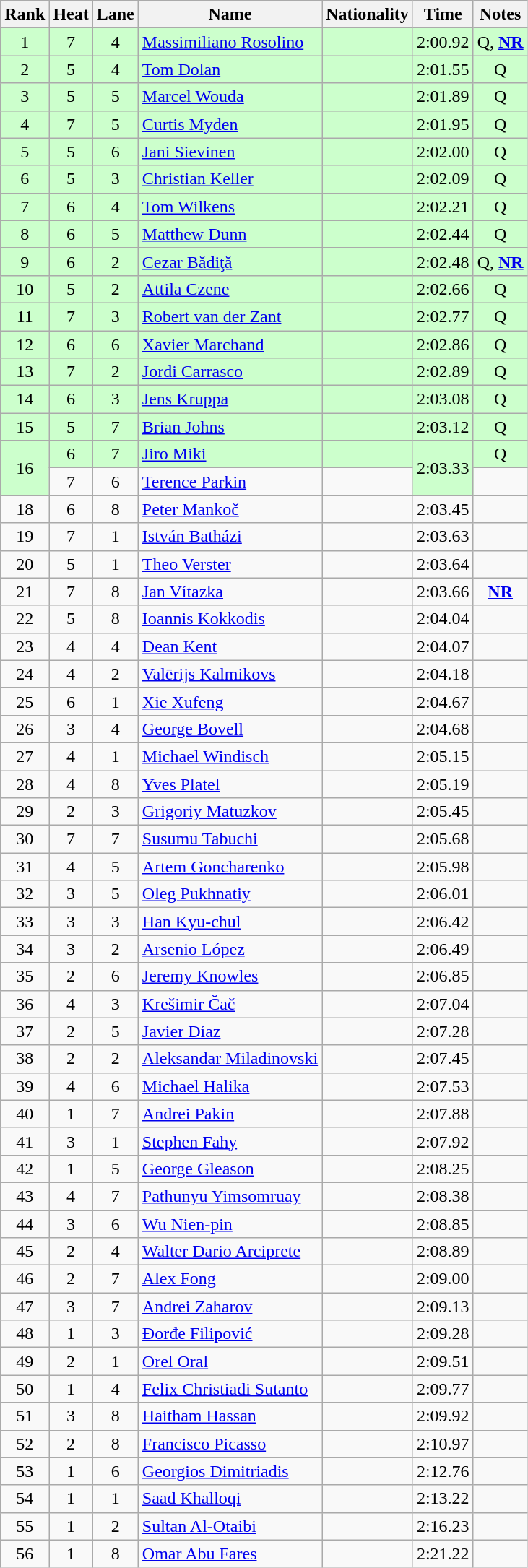<table class="wikitable sortable" style="text-align:center">
<tr>
<th>Rank</th>
<th>Heat</th>
<th>Lane</th>
<th>Name</th>
<th>Nationality</th>
<th>Time</th>
<th>Notes</th>
</tr>
<tr bgcolor=#ccffcc>
<td>1</td>
<td>7</td>
<td>4</td>
<td align=left><a href='#'>Massimiliano Rosolino</a></td>
<td align=left></td>
<td>2:00.92</td>
<td>Q, <strong><a href='#'>NR</a></strong></td>
</tr>
<tr bgcolor=#ccffcc>
<td>2</td>
<td>5</td>
<td>4</td>
<td align=left><a href='#'>Tom Dolan</a></td>
<td align=left></td>
<td>2:01.55</td>
<td>Q</td>
</tr>
<tr bgcolor=#ccffcc>
<td>3</td>
<td>5</td>
<td>5</td>
<td align=left><a href='#'>Marcel Wouda</a></td>
<td align=left></td>
<td>2:01.89</td>
<td>Q</td>
</tr>
<tr bgcolor=#ccffcc>
<td>4</td>
<td>7</td>
<td>5</td>
<td align=left><a href='#'>Curtis Myden</a></td>
<td align=left></td>
<td>2:01.95</td>
<td>Q</td>
</tr>
<tr bgcolor=#ccffcc>
<td>5</td>
<td>5</td>
<td>6</td>
<td align=left><a href='#'>Jani Sievinen</a></td>
<td align=left></td>
<td>2:02.00</td>
<td>Q</td>
</tr>
<tr bgcolor=#ccffcc>
<td>6</td>
<td>5</td>
<td>3</td>
<td align=left><a href='#'>Christian Keller</a></td>
<td align=left></td>
<td>2:02.09</td>
<td>Q</td>
</tr>
<tr bgcolor=#ccffcc>
<td>7</td>
<td>6</td>
<td>4</td>
<td align=left><a href='#'>Tom Wilkens</a></td>
<td align=left></td>
<td>2:02.21</td>
<td>Q</td>
</tr>
<tr bgcolor=#ccffcc>
<td>8</td>
<td>6</td>
<td>5</td>
<td align=left><a href='#'>Matthew Dunn</a></td>
<td align=left></td>
<td>2:02.44</td>
<td>Q</td>
</tr>
<tr bgcolor=#ccffcc>
<td>9</td>
<td>6</td>
<td>2</td>
<td align=left><a href='#'>Cezar Bădiţă</a></td>
<td align=left></td>
<td>2:02.48</td>
<td>Q, <strong><a href='#'>NR</a></strong></td>
</tr>
<tr bgcolor=#ccffcc>
<td>10</td>
<td>5</td>
<td>2</td>
<td align=left><a href='#'>Attila Czene</a></td>
<td align=left></td>
<td>2:02.66</td>
<td>Q</td>
</tr>
<tr bgcolor=#ccffcc>
<td>11</td>
<td>7</td>
<td>3</td>
<td align=left><a href='#'>Robert van der Zant</a></td>
<td align=left></td>
<td>2:02.77</td>
<td>Q</td>
</tr>
<tr bgcolor=#ccffcc>
<td>12</td>
<td>6</td>
<td>6</td>
<td align=left><a href='#'>Xavier Marchand</a></td>
<td align=left></td>
<td>2:02.86</td>
<td>Q</td>
</tr>
<tr bgcolor=#ccffcc>
<td>13</td>
<td>7</td>
<td>2</td>
<td align=left><a href='#'>Jordi Carrasco</a></td>
<td align=left></td>
<td>2:02.89</td>
<td>Q</td>
</tr>
<tr bgcolor=#ccffcc>
<td>14</td>
<td>6</td>
<td>3</td>
<td align=left><a href='#'>Jens Kruppa</a></td>
<td align=left></td>
<td>2:03.08</td>
<td>Q</td>
</tr>
<tr bgcolor=#ccffcc>
<td>15</td>
<td>5</td>
<td>7</td>
<td align=left><a href='#'>Brian Johns</a></td>
<td align=left></td>
<td>2:03.12</td>
<td>Q</td>
</tr>
<tr bgcolor=#ccffcc>
<td rowspan=2>16</td>
<td>6</td>
<td>7</td>
<td align=left><a href='#'>Jiro Miki</a></td>
<td align=left></td>
<td rowspan=2>2:03.33</td>
<td>Q</td>
</tr>
<tr>
<td>7</td>
<td>6</td>
<td align=left><a href='#'>Terence Parkin</a></td>
<td align=left></td>
<td></td>
</tr>
<tr>
<td>18</td>
<td>6</td>
<td>8</td>
<td align=left><a href='#'>Peter Mankoč</a></td>
<td align=left></td>
<td>2:03.45</td>
<td></td>
</tr>
<tr>
<td>19</td>
<td>7</td>
<td>1</td>
<td align=left><a href='#'>István Batházi</a></td>
<td align=left></td>
<td>2:03.63</td>
<td></td>
</tr>
<tr>
<td>20</td>
<td>5</td>
<td>1</td>
<td align=left><a href='#'>Theo Verster</a></td>
<td align=left></td>
<td>2:03.64</td>
<td></td>
</tr>
<tr>
<td>21</td>
<td>7</td>
<td>8</td>
<td align=left><a href='#'>Jan Vítazka</a></td>
<td align=left></td>
<td>2:03.66</td>
<td><strong><a href='#'>NR</a></strong></td>
</tr>
<tr>
<td>22</td>
<td>5</td>
<td>8</td>
<td align=left><a href='#'>Ioannis Kokkodis</a></td>
<td align=left></td>
<td>2:04.04</td>
<td></td>
</tr>
<tr>
<td>23</td>
<td>4</td>
<td>4</td>
<td align=left><a href='#'>Dean Kent</a></td>
<td align=left></td>
<td>2:04.07</td>
<td></td>
</tr>
<tr>
<td>24</td>
<td>4</td>
<td>2</td>
<td align=left><a href='#'>Valērijs Kalmikovs</a></td>
<td align=left></td>
<td>2:04.18</td>
<td></td>
</tr>
<tr>
<td>25</td>
<td>6</td>
<td>1</td>
<td align=left><a href='#'>Xie Xufeng</a></td>
<td align=left></td>
<td>2:04.67</td>
<td></td>
</tr>
<tr>
<td>26</td>
<td>3</td>
<td>4</td>
<td align=left><a href='#'>George Bovell</a></td>
<td align=left></td>
<td>2:04.68</td>
<td></td>
</tr>
<tr>
<td>27</td>
<td>4</td>
<td>1</td>
<td align=left><a href='#'>Michael Windisch</a></td>
<td align=left></td>
<td>2:05.15</td>
<td></td>
</tr>
<tr>
<td>28</td>
<td>4</td>
<td>8</td>
<td align=left><a href='#'>Yves Platel</a></td>
<td align=left></td>
<td>2:05.19</td>
<td></td>
</tr>
<tr>
<td>29</td>
<td>2</td>
<td>3</td>
<td align=left><a href='#'>Grigoriy Matuzkov</a></td>
<td align=left></td>
<td>2:05.45</td>
<td></td>
</tr>
<tr>
<td>30</td>
<td>7</td>
<td>7</td>
<td align=left><a href='#'>Susumu Tabuchi</a></td>
<td align=left></td>
<td>2:05.68</td>
<td></td>
</tr>
<tr>
<td>31</td>
<td>4</td>
<td>5</td>
<td align=left><a href='#'>Artem Goncharenko</a></td>
<td align=left></td>
<td>2:05.98</td>
<td></td>
</tr>
<tr>
<td>32</td>
<td>3</td>
<td>5</td>
<td align=left><a href='#'>Oleg Pukhnatiy</a></td>
<td align=left></td>
<td>2:06.01</td>
<td></td>
</tr>
<tr>
<td>33</td>
<td>3</td>
<td>3</td>
<td align=left><a href='#'>Han Kyu-chul</a></td>
<td align=left></td>
<td>2:06.42</td>
<td></td>
</tr>
<tr>
<td>34</td>
<td>3</td>
<td>2</td>
<td align=left><a href='#'>Arsenio López</a></td>
<td align=left></td>
<td>2:06.49</td>
<td></td>
</tr>
<tr>
<td>35</td>
<td>2</td>
<td>6</td>
<td align=left><a href='#'>Jeremy Knowles</a></td>
<td align=left></td>
<td>2:06.85</td>
<td></td>
</tr>
<tr>
<td>36</td>
<td>4</td>
<td>3</td>
<td align=left><a href='#'>Krešimir Čač</a></td>
<td align=left></td>
<td>2:07.04</td>
<td></td>
</tr>
<tr>
<td>37</td>
<td>2</td>
<td>5</td>
<td align=left><a href='#'>Javier Díaz</a></td>
<td align=left></td>
<td>2:07.28</td>
<td></td>
</tr>
<tr>
<td>38</td>
<td>2</td>
<td>2</td>
<td align=left><a href='#'>Aleksandar Miladinovski</a></td>
<td align=left></td>
<td>2:07.45</td>
<td></td>
</tr>
<tr>
<td>39</td>
<td>4</td>
<td>6</td>
<td align=left><a href='#'>Michael Halika</a></td>
<td align=left></td>
<td>2:07.53</td>
<td></td>
</tr>
<tr>
<td>40</td>
<td>1</td>
<td>7</td>
<td align=left><a href='#'>Andrei Pakin</a></td>
<td align=left></td>
<td>2:07.88</td>
<td></td>
</tr>
<tr>
<td>41</td>
<td>3</td>
<td>1</td>
<td align=left><a href='#'>Stephen Fahy</a></td>
<td align=left></td>
<td>2:07.92</td>
<td></td>
</tr>
<tr>
<td>42</td>
<td>1</td>
<td>5</td>
<td align=left><a href='#'>George Gleason</a></td>
<td align=left></td>
<td>2:08.25</td>
<td></td>
</tr>
<tr>
<td>43</td>
<td>4</td>
<td>7</td>
<td align=left><a href='#'>Pathunyu Yimsomruay</a></td>
<td align=left></td>
<td>2:08.38</td>
<td></td>
</tr>
<tr>
<td>44</td>
<td>3</td>
<td>6</td>
<td align=left><a href='#'>Wu Nien-pin</a></td>
<td align=left></td>
<td>2:08.85</td>
<td></td>
</tr>
<tr>
<td>45</td>
<td>2</td>
<td>4</td>
<td align=left><a href='#'>Walter Dario Arciprete</a></td>
<td align=left></td>
<td>2:08.89</td>
<td></td>
</tr>
<tr>
<td>46</td>
<td>2</td>
<td>7</td>
<td align=left><a href='#'>Alex Fong</a></td>
<td align=left></td>
<td>2:09.00</td>
<td></td>
</tr>
<tr>
<td>47</td>
<td>3</td>
<td>7</td>
<td align=left><a href='#'>Andrei Zaharov</a></td>
<td align=left></td>
<td>2:09.13</td>
<td></td>
</tr>
<tr>
<td>48</td>
<td>1</td>
<td>3</td>
<td align=left><a href='#'>Đorđe Filipović</a></td>
<td align=left></td>
<td>2:09.28</td>
<td></td>
</tr>
<tr>
<td>49</td>
<td>2</td>
<td>1</td>
<td align=left><a href='#'>Orel Oral</a></td>
<td align=left></td>
<td>2:09.51</td>
<td></td>
</tr>
<tr>
<td>50</td>
<td>1</td>
<td>4</td>
<td align=left><a href='#'>Felix Christiadi Sutanto</a></td>
<td align=left></td>
<td>2:09.77</td>
<td></td>
</tr>
<tr>
<td>51</td>
<td>3</td>
<td>8</td>
<td align=left><a href='#'>Haitham Hassan</a></td>
<td align=left></td>
<td>2:09.92</td>
<td></td>
</tr>
<tr>
<td>52</td>
<td>2</td>
<td>8</td>
<td align=left><a href='#'>Francisco Picasso</a></td>
<td align=left></td>
<td>2:10.97</td>
<td></td>
</tr>
<tr>
<td>53</td>
<td>1</td>
<td>6</td>
<td align=left><a href='#'>Georgios Dimitriadis</a></td>
<td align=left></td>
<td>2:12.76</td>
<td></td>
</tr>
<tr>
<td>54</td>
<td>1</td>
<td>1</td>
<td align=left><a href='#'>Saad Khalloqi</a></td>
<td align=left></td>
<td>2:13.22</td>
<td></td>
</tr>
<tr>
<td>55</td>
<td>1</td>
<td>2</td>
<td align=left><a href='#'>Sultan Al-Otaibi</a></td>
<td align=left></td>
<td>2:16.23</td>
<td></td>
</tr>
<tr>
<td>56</td>
<td>1</td>
<td>8</td>
<td align=left><a href='#'>Omar Abu Fares</a></td>
<td align=left></td>
<td>2:21.22</td>
<td></td>
</tr>
</table>
